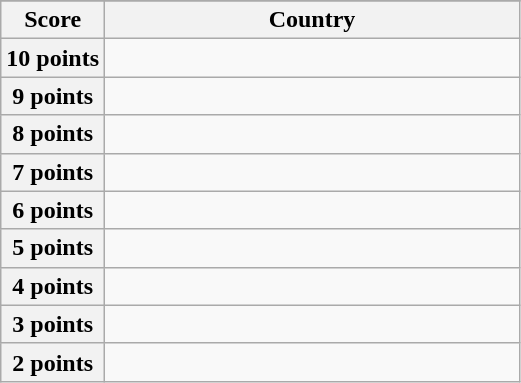<table class="wikitable">
<tr>
</tr>
<tr>
<th scope="col" width="20%">Score</th>
<th scope="col">Country</th>
</tr>
<tr>
<th scope="row">10 points</th>
<td></td>
</tr>
<tr>
<th scope="row">9 points</th>
<td></td>
</tr>
<tr>
<th scope="row">8 points</th>
<td></td>
</tr>
<tr>
<th scope="row">7 points</th>
<td></td>
</tr>
<tr>
<th scope="row">6 points</th>
<td></td>
</tr>
<tr>
<th scope="row">5 points</th>
<td></td>
</tr>
<tr>
<th scope="row">4 points</th>
<td></td>
</tr>
<tr>
<th scope="row">3 points</th>
<td></td>
</tr>
<tr>
<th scope="row">2 points</th>
<td></td>
</tr>
</table>
